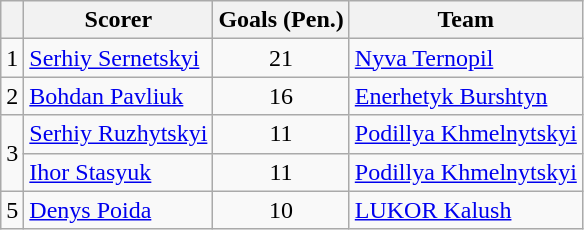<table class="wikitable">
<tr>
<th></th>
<th>Scorer</th>
<th>Goals (Pen.)</th>
<th>Team</th>
</tr>
<tr>
<td>1</td>
<td><a href='#'>Serhiy Sernetskyi</a></td>
<td align=center>21</td>
<td><a href='#'>Nyva Ternopil</a></td>
</tr>
<tr>
<td>2</td>
<td><a href='#'>Bohdan Pavliuk</a></td>
<td align=center>16</td>
<td><a href='#'>Enerhetyk Burshtyn</a></td>
</tr>
<tr>
<td rowspan="2">3</td>
<td><a href='#'>Serhiy Ruzhytskyi</a></td>
<td align=center>11</td>
<td><a href='#'>Podillya Khmelnytskyi</a></td>
</tr>
<tr>
<td><a href='#'>Ihor Stasyuk</a></td>
<td align=center>11</td>
<td><a href='#'>Podillya Khmelnytskyi</a></td>
</tr>
<tr>
<td>5</td>
<td><a href='#'>Denys Poida</a></td>
<td align=center>10</td>
<td><a href='#'>LUKOR Kalush</a></td>
</tr>
</table>
